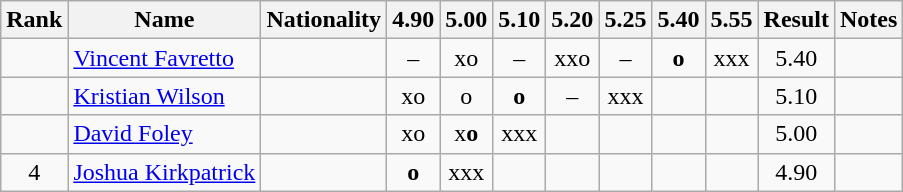<table class="wikitable sortable" style="text-align:center">
<tr>
<th>Rank</th>
<th>Name</th>
<th>Nationality</th>
<th>4.90</th>
<th>5.00</th>
<th>5.10</th>
<th>5.20</th>
<th>5.25</th>
<th>5.40</th>
<th>5.55</th>
<th>Result</th>
<th>Notes</th>
</tr>
<tr>
<td></td>
<td align=left><a href='#'>Vincent Favretto</a></td>
<td align=left></td>
<td>–</td>
<td>xo</td>
<td>–</td>
<td>xxo</td>
<td>–</td>
<td><strong>o</strong></td>
<td>xxx</td>
<td>5.40</td>
<td></td>
</tr>
<tr>
<td></td>
<td align=left><a href='#'>Kristian Wilson</a></td>
<td align=left></td>
<td>xo</td>
<td>o</td>
<td><strong>o</strong></td>
<td>–</td>
<td>xxx</td>
<td></td>
<td></td>
<td>5.10</td>
<td></td>
</tr>
<tr>
<td></td>
<td align=left><a href='#'>David Foley</a></td>
<td align=left></td>
<td>xo</td>
<td>x<strong>o</strong></td>
<td>xxx</td>
<td></td>
<td></td>
<td></td>
<td></td>
<td>5.00</td>
<td></td>
</tr>
<tr>
<td>4</td>
<td align=left><a href='#'>Joshua Kirkpatrick</a></td>
<td align=left></td>
<td><strong>o</strong></td>
<td>xxx</td>
<td></td>
<td></td>
<td></td>
<td></td>
<td></td>
<td>4.90</td>
<td></td>
</tr>
</table>
